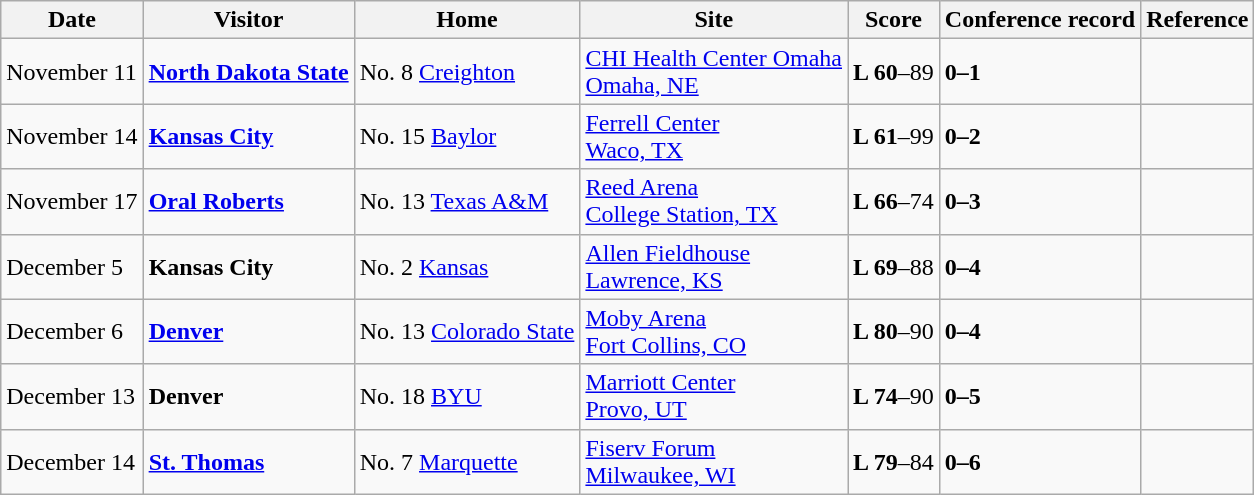<table class="wikitable">
<tr>
<th>Date</th>
<th>Visitor</th>
<th>Home</th>
<th>Site</th>
<th>Score</th>
<th>Conference record</th>
<th>Reference</th>
</tr>
<tr>
<td>November 11</td>
<td><strong><a href='#'>North Dakota State</a></strong></td>
<td>No. 8 <a href='#'>Creighton</a></td>
<td><a href='#'>CHI Health Center Omaha</a><br><a href='#'>Omaha, NE</a></td>
<td><strong>L 60</strong>–89</td>
<td><strong>0–1</strong></td>
<td></td>
</tr>
<tr>
<td>November 14</td>
<td><strong><a href='#'>Kansas City</a></strong></td>
<td>No. 15 <a href='#'>Baylor</a></td>
<td><a href='#'>Ferrell Center</a><br><a href='#'>Waco, TX</a></td>
<td><strong>L 61</strong>–99</td>
<td><strong>0–2</strong></td>
<td></td>
</tr>
<tr>
<td>November 17</td>
<td><strong><a href='#'>Oral Roberts</a></strong></td>
<td>No. 13 <a href='#'>Texas A&M</a></td>
<td><a href='#'>Reed Arena</a><br><a href='#'>College Station, TX</a></td>
<td><strong>L 66</strong>–74</td>
<td><strong>0–3</strong></td>
<td></td>
</tr>
<tr>
<td>December 5</td>
<td><strong>Kansas City</strong></td>
<td>No. 2 <a href='#'>Kansas</a></td>
<td><a href='#'>Allen Fieldhouse</a><br><a href='#'>Lawrence, KS</a></td>
<td><strong>L 69</strong>–88</td>
<td><strong>0–4</strong></td>
<td></td>
</tr>
<tr>
<td>December 6</td>
<td><strong><a href='#'>Denver</a></strong></td>
<td>No. 13 <a href='#'>Colorado State</a></td>
<td><a href='#'>Moby Arena</a><br><a href='#'>Fort Collins, CO</a></td>
<td><strong>L 80</strong>–90</td>
<td><strong>0–4</strong></td>
<td></td>
</tr>
<tr>
<td>December 13</td>
<td><strong>Denver</strong></td>
<td>No. 18 <a href='#'>BYU</a></td>
<td><a href='#'>Marriott Center</a><br><a href='#'>Provo, UT</a></td>
<td><strong>L 74</strong>–90</td>
<td><strong>0–5</strong></td>
<td></td>
</tr>
<tr>
<td>December 14</td>
<td><strong><a href='#'>St. Thomas</a></strong></td>
<td>No. 7 <a href='#'>Marquette</a></td>
<td><a href='#'>Fiserv Forum</a><br><a href='#'>Milwaukee, WI</a></td>
<td><strong>L 79</strong>–84</td>
<td><strong>0–6</strong></td>
<td></td>
</tr>
</table>
